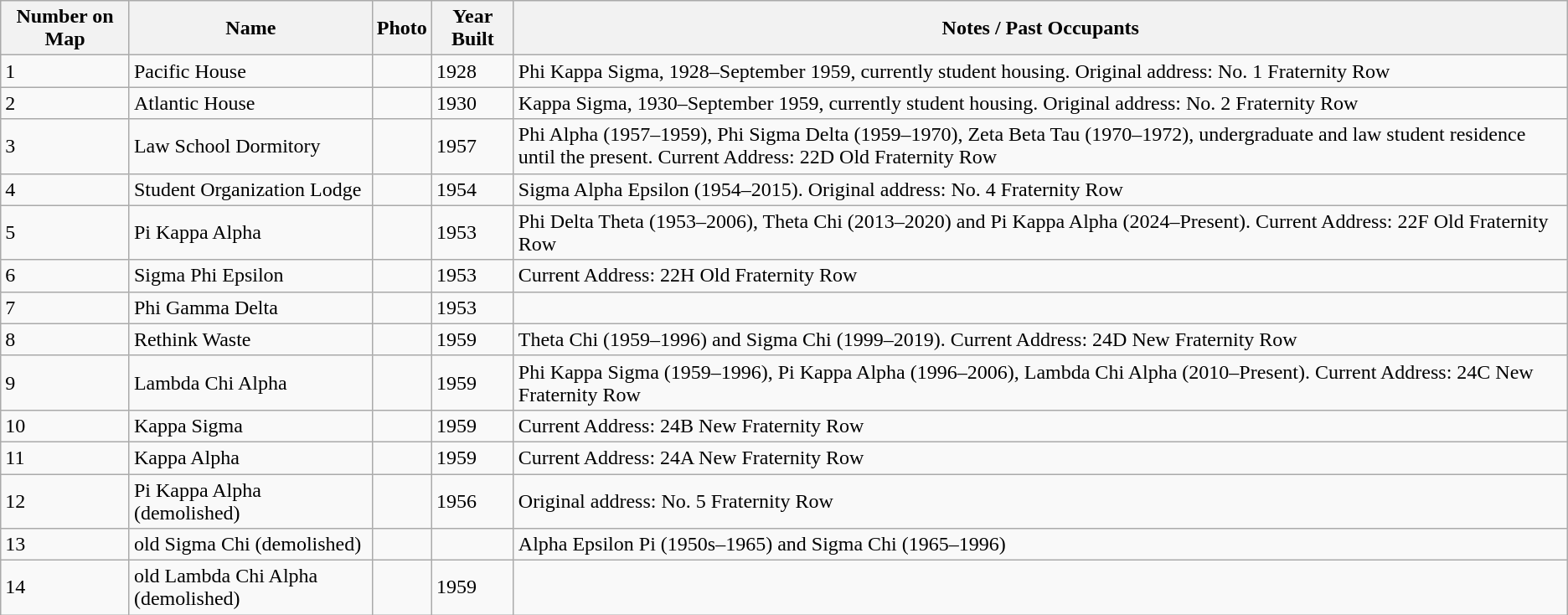<table class="wikitable sortable">
<tr>
<th>Number on Map</th>
<th>Name</th>
<th>Photo</th>
<th>Year Built</th>
<th>Notes / Past Occupants</th>
</tr>
<tr>
<td>1</td>
<td>Pacific House</td>
<td></td>
<td>1928</td>
<td>Phi Kappa Sigma, 1928–September 1959, currently student housing. Original address: No. 1 Fraternity Row</td>
</tr>
<tr>
<td>2</td>
<td>Atlantic House</td>
<td></td>
<td>1930</td>
<td>Kappa Sigma, 1930–September 1959, currently student housing. Original address: No. 2 Fraternity Row</td>
</tr>
<tr>
<td>3</td>
<td>Law School Dormitory</td>
<td></td>
<td>1957</td>
<td>Phi Alpha (1957–1959), Phi Sigma Delta (1959–1970), Zeta Beta Tau (1970–1972), undergraduate and law student residence until the present. Current Address: 22D Old Fraternity Row</td>
</tr>
<tr>
<td>4</td>
<td>Student Organization Lodge</td>
<td></td>
<td>1954</td>
<td>Sigma Alpha Epsilon (1954–2015). Original address: No. 4 Fraternity Row</td>
</tr>
<tr>
<td>5</td>
<td>Pi Kappa Alpha</td>
<td></td>
<td>1953</td>
<td>Phi Delta Theta (1953–2006), Theta Chi (2013–2020) and Pi Kappa Alpha (2024–Present). Current Address: 22F Old Fraternity Row</td>
</tr>
<tr>
<td>6</td>
<td>Sigma Phi Epsilon</td>
<td></td>
<td>1953</td>
<td>Current Address: 22H Old Fraternity Row</td>
</tr>
<tr>
<td>7</td>
<td>Phi Gamma Delta</td>
<td></td>
<td>1953</td>
<td></td>
</tr>
<tr>
<td>8</td>
<td>Rethink Waste</td>
<td></td>
<td>1959</td>
<td>Theta Chi (1959–1996) and Sigma Chi (1999–2019). Current Address: 24D New Fraternity Row</td>
</tr>
<tr>
<td>9</td>
<td>Lambda Chi Alpha</td>
<td></td>
<td>1959</td>
<td>Phi Kappa Sigma (1959–1996), Pi Kappa Alpha (1996–2006), Lambda Chi Alpha (2010–Present). Current Address: 24C New Fraternity Row</td>
</tr>
<tr>
<td>10</td>
<td>Kappa Sigma</td>
<td></td>
<td>1959</td>
<td>Current Address: 24B New Fraternity Row</td>
</tr>
<tr>
<td>11</td>
<td>Kappa Alpha</td>
<td></td>
<td>1959</td>
<td>Current Address: 24A New Fraternity Row</td>
</tr>
<tr>
<td>12</td>
<td>Pi Kappa Alpha (demolished)</td>
<td></td>
<td>1956</td>
<td>Original address: No. 5 Fraternity Row</td>
</tr>
<tr>
<td>13</td>
<td>old Sigma Chi (demolished)</td>
<td></td>
<td></td>
<td>Alpha Epsilon Pi (1950s–1965) and Sigma Chi (1965–1996)</td>
</tr>
<tr>
<td>14</td>
<td>old Lambda Chi Alpha (demolished)</td>
<td></td>
<td>1959</td>
<td></td>
</tr>
</table>
